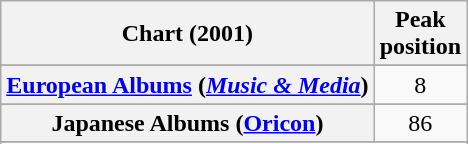<table class="wikitable sortable plainrowheaders" style="text-align:center">
<tr>
<th scope="col">Chart (2001)</th>
<th scope="col">Peak<br>position</th>
</tr>
<tr>
</tr>
<tr>
</tr>
<tr>
</tr>
<tr>
</tr>
<tr>
</tr>
<tr>
</tr>
<tr>
<th scope="row"><a href='#'>European Albums</a> (<em><a href='#'>Music & Media</a></em>)</th>
<td>8</td>
</tr>
<tr>
</tr>
<tr>
</tr>
<tr>
</tr>
<tr>
</tr>
<tr>
</tr>
<tr>
<th scope="row">Japanese Albums (<a href='#'>Oricon</a>)</th>
<td>86</td>
</tr>
<tr>
</tr>
<tr>
</tr>
<tr>
</tr>
<tr>
</tr>
<tr>
</tr>
<tr>
</tr>
<tr>
</tr>
<tr>
</tr>
<tr>
</tr>
<tr>
</tr>
</table>
